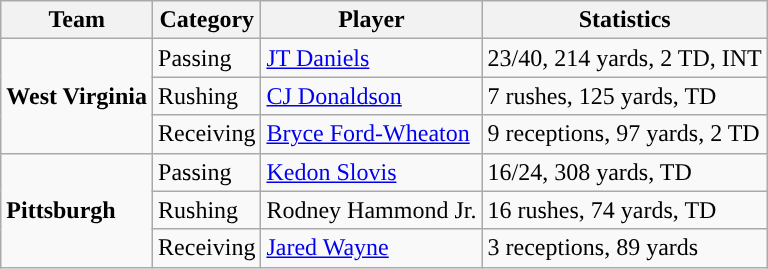<table class="wikitable" style="float: right;">
<tr>
<th>Team</th>
<th>Category</th>
<th>Player</th>
<th>Statistics</th>
</tr>
<tr>
<td rowspan=3><strong>West Virginia</strong></td>
<td>Passing</td>
<td><a href='#'>JT Daniels</a></td>
<td>23/40, 214 yards, 2 TD, INT</td>
</tr>
<tr>
<td>Rushing</td>
<td><a href='#'>CJ Donaldson</a></td>
<td>7 rushes, 125 yards, TD</td>
</tr>
<tr>
<td>Receiving</td>
<td><a href='#'>Bryce Ford-Wheaton</a></td>
<td>9 receptions, 97 yards, 2 TD</td>
</tr>
<tr>
<td rowspan=3><strong>Pittsburgh</strong></td>
<td>Passing</td>
<td><a href='#'>Kedon Slovis</a></td>
<td>16/24, 308 yards, TD</td>
</tr>
<tr>
<td>Rushing</td>
<td>Rodney Hammond Jr.</td>
<td>16 rushes, 74 yards, TD</td>
</tr>
<tr>
<td>Receiving</td>
<td><a href='#'>Jared Wayne</a></td>
<td>3 receptions, 89 yards</td>
</tr>
</table>
